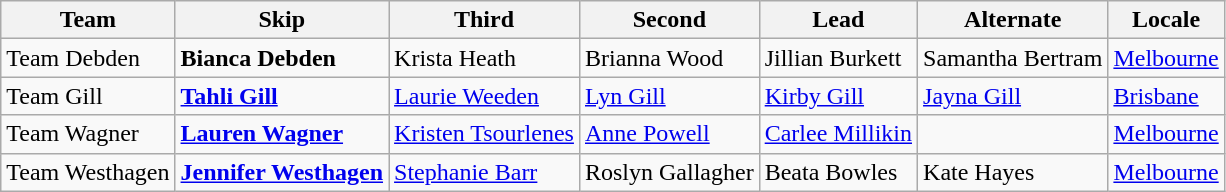<table class="wikitable">
<tr>
<th>Team</th>
<th>Skip</th>
<th>Third</th>
<th>Second</th>
<th>Lead</th>
<th>Alternate</th>
<th>Locale</th>
</tr>
<tr>
<td>Team Debden</td>
<td><strong>Bianca Debden</strong></td>
<td>Krista Heath</td>
<td>Brianna Wood</td>
<td>Jillian Burkett</td>
<td>Samantha Bertram</td>
<td> <a href='#'>Melbourne</a></td>
</tr>
<tr>
<td>Team Gill</td>
<td><strong><a href='#'>Tahli Gill</a></strong></td>
<td><a href='#'>Laurie Weeden</a></td>
<td><a href='#'>Lyn Gill</a></td>
<td><a href='#'>Kirby Gill</a></td>
<td><a href='#'>Jayna Gill</a></td>
<td> <a href='#'>Brisbane</a></td>
</tr>
<tr>
<td>Team Wagner</td>
<td><strong><a href='#'>Lauren Wagner</a></strong></td>
<td><a href='#'>Kristen Tsourlenes</a></td>
<td><a href='#'>Anne Powell</a></td>
<td><a href='#'>Carlee Millikin</a></td>
<td></td>
<td> <a href='#'>Melbourne</a></td>
</tr>
<tr>
<td>Team Westhagen</td>
<td><strong><a href='#'>Jennifer Westhagen</a></strong></td>
<td><a href='#'>Stephanie Barr</a></td>
<td>Roslyn Gallagher</td>
<td>Beata Bowles</td>
<td>Kate Hayes</td>
<td> <a href='#'>Melbourne</a></td>
</tr>
</table>
